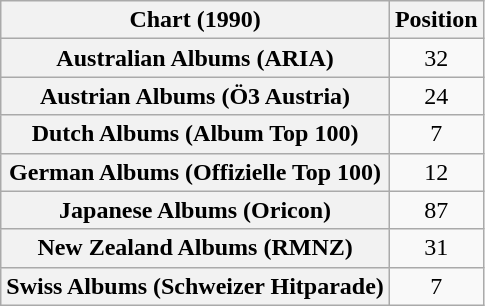<table class="wikitable sortable plainrowheaders" style="text-align:center">
<tr>
<th>Chart (1990)</th>
<th>Position</th>
</tr>
<tr>
<th scope="row">Australian Albums (ARIA)</th>
<td>32</td>
</tr>
<tr>
<th scope="row">Austrian Albums (Ö3 Austria)</th>
<td>24</td>
</tr>
<tr>
<th scope="row">Dutch Albums (Album Top 100)</th>
<td>7</td>
</tr>
<tr>
<th scope="row">German Albums (Offizielle Top 100)</th>
<td>12</td>
</tr>
<tr>
<th scope="row">Japanese Albums (Oricon)</th>
<td>87</td>
</tr>
<tr>
<th scope="row">New Zealand Albums (RMNZ)</th>
<td>31</td>
</tr>
<tr>
<th scope="row">Swiss Albums (Schweizer Hitparade)</th>
<td>7</td>
</tr>
</table>
